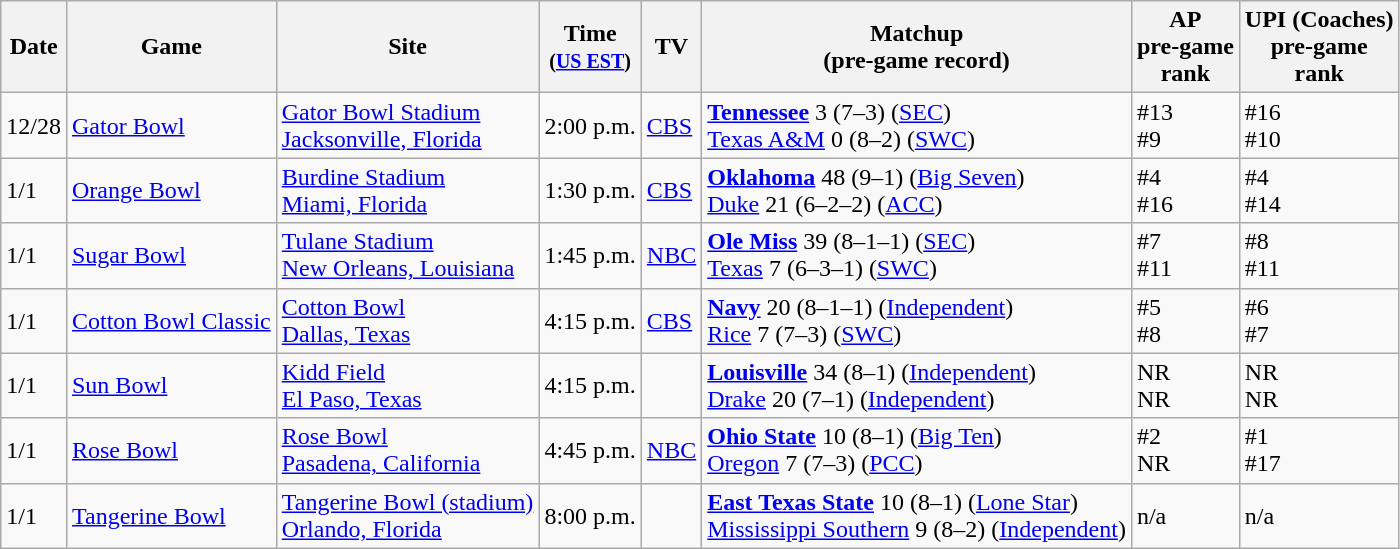<table class="wikitable">
<tr>
<th>Date</th>
<th>Game</th>
<th>Site</th>
<th>Time<br><small>(<a href='#'>US EST</a>)</small></th>
<th>TV</th>
<th>Matchup<br>(pre-game record)</th>
<th>AP<br>pre-game<br>rank</th>
<th>UPI (Coaches)<br>pre-game<br>rank</th>
</tr>
<tr>
<td>12/28</td>
<td><a href='#'>Gator Bowl</a></td>
<td><a href='#'>Gator Bowl Stadium</a> <br> <a href='#'>Jacksonville, Florida</a></td>
<td>2:00 p.m.</td>
<td><a href='#'>CBS</a></td>
<td><strong><a href='#'>Tennessee</a></strong> 3 (7–3) (<a href='#'>SEC</a>)<br><a href='#'>Texas A&M</a> 0 (8–2) (<a href='#'>SWC</a>)</td>
<td>#13<br>#9</td>
<td>#16<br>#10</td>
</tr>
<tr>
<td>1/1</td>
<td><a href='#'>Orange Bowl</a></td>
<td><a href='#'>Burdine Stadium</a> <br> <a href='#'>Miami, Florida</a></td>
<td>1:30 p.m.</td>
<td><a href='#'>CBS</a></td>
<td><strong><a href='#'>Oklahoma</a></strong> 48 (9–1) (<a href='#'>Big Seven</a>)<br><a href='#'>Duke</a> 21 (6–2–2) (<a href='#'>ACC</a>)</td>
<td>#4<br>#16</td>
<td>#4<br>#14</td>
</tr>
<tr>
<td>1/1</td>
<td><a href='#'>Sugar Bowl</a></td>
<td><a href='#'>Tulane Stadium</a> <br> <a href='#'>New Orleans, Louisiana</a></td>
<td>1:45 p.m.</td>
<td><a href='#'>NBC</a></td>
<td><strong><a href='#'>Ole Miss</a></strong> 39 (8–1–1) (<a href='#'>SEC</a>)<br><a href='#'>Texas</a> 7 (6–3–1) (<a href='#'>SWC</a>)</td>
<td>#7<br>#11</td>
<td>#8<br>#11</td>
</tr>
<tr>
<td>1/1</td>
<td><a href='#'>Cotton Bowl Classic</a></td>
<td><a href='#'>Cotton Bowl</a> <br> <a href='#'>Dallas, Texas</a></td>
<td>4:15 p.m.</td>
<td><a href='#'>CBS</a></td>
<td><strong><a href='#'>Navy</a></strong> 20 (8–1–1) (<a href='#'>Independent</a>)<br><a href='#'>Rice</a> 7 (7–3) (<a href='#'>SWC</a>)</td>
<td>#5<br>#8</td>
<td>#6<br>#7</td>
</tr>
<tr>
<td>1/1</td>
<td><a href='#'>Sun Bowl</a></td>
<td><a href='#'>Kidd Field</a> <br> <a href='#'>El Paso, Texas</a></td>
<td>4:15 p.m.</td>
<td></td>
<td><strong><a href='#'>Louisville</a></strong> 34 (8–1) (<a href='#'>Independent</a>)<br><a href='#'>Drake</a> 20 (7–1) (<a href='#'>Independent</a>)</td>
<td>NR<br>NR</td>
<td>NR<br>NR</td>
</tr>
<tr>
<td>1/1</td>
<td><a href='#'>Rose Bowl</a></td>
<td><a href='#'>Rose Bowl</a> <br> <a href='#'>Pasadena, California</a></td>
<td>4:45 p.m.</td>
<td><a href='#'>NBC</a></td>
<td><strong><a href='#'>Ohio State</a></strong> 10 (8–1) (<a href='#'>Big Ten</a>)<br><a href='#'>Oregon</a> 7 (7–3) (<a href='#'>PCC</a>)</td>
<td>#2<br>NR</td>
<td>#1<br>#17</td>
</tr>
<tr>
<td>1/1</td>
<td><a href='#'>Tangerine Bowl</a></td>
<td><a href='#'>Tangerine Bowl (stadium)</a> <br> <a href='#'>Orlando, Florida</a></td>
<td>8:00 p.m.</td>
<td></td>
<td><strong><a href='#'>East Texas State</a></strong> 10 (8–1) (<a href='#'>Lone Star</a>)<br><a href='#'>Mississippi Southern</a> 9 (8–2) (<a href='#'>Independent</a>)</td>
<td>n/a</td>
<td>n/a</td>
</tr>
</table>
